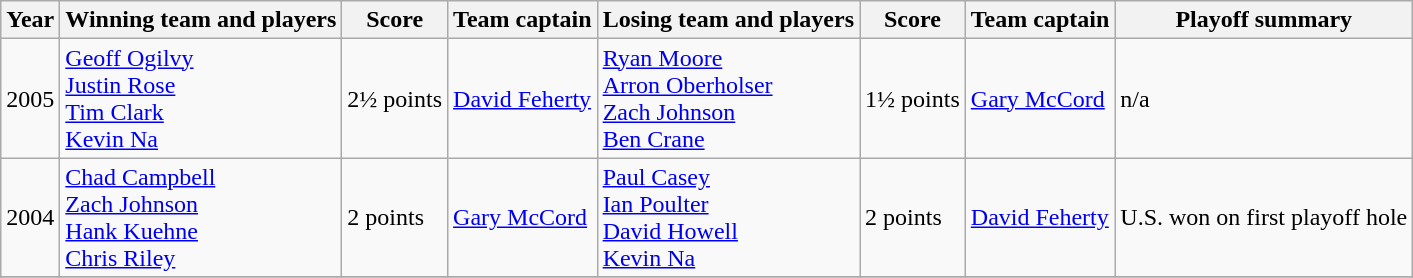<table class="wikitable">
<tr>
<th>Year</th>
<th>Winning team and players</th>
<th>Score</th>
<th>Team captain</th>
<th>Losing team and players</th>
<th>Score</th>
<th>Team captain</th>
<th>Playoff summary</th>
</tr>
<tr>
<td>2005</td>
<td> <a href='#'>Geoff Ogilvy</a><br> <a href='#'>Justin Rose</a><br> <a href='#'>Tim Clark</a><br><a href='#'>Kevin Na</a></td>
<td>2½ points</td>
<td><a href='#'>David Feherty</a></td>
<td> <a href='#'>Ryan Moore</a><br> <a href='#'>Arron Oberholser</a><br> <a href='#'>Zach Johnson</a><br> <a href='#'>Ben Crane</a></td>
<td>1½ points</td>
<td><a href='#'>Gary McCord</a></td>
<td>n/a</td>
</tr>
<tr>
<td>2004</td>
<td> <a href='#'>Chad Campbell</a><br> <a href='#'>Zach Johnson</a><br> <a href='#'>Hank Kuehne</a><br> <a href='#'>Chris Riley</a></td>
<td>2 points</td>
<td><a href='#'>Gary McCord</a></td>
<td> <a href='#'>Paul Casey</a><br> <a href='#'>Ian Poulter</a><br> <a href='#'>David Howell</a><br> <a href='#'>Kevin Na</a></td>
<td>2 points</td>
<td><a href='#'>David Feherty</a></td>
<td>U.S. won on first playoff hole</td>
</tr>
<tr>
</tr>
</table>
